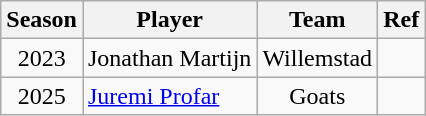<table class="wikitable sortable">
<tr>
<th>Season</th>
<th>Player</th>
<th>Team</th>
<th>Ref</th>
</tr>
<tr>
<td align=center>2023</td>
<td>Jonathan Martijn</td>
<td align=center>Willemstad</td>
<td></td>
</tr>
<tr>
<td align=center>2025</td>
<td><a href='#'>Juremi Profar</a></td>
<td align=center>Goats</td>
<td></td>
</tr>
</table>
